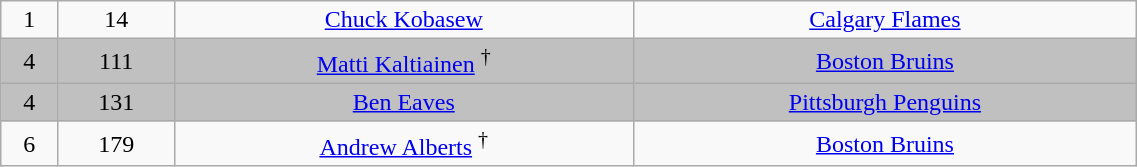<table class="wikitable" width="60%">
<tr align="center" bgcolor="">
<td>1</td>
<td>14</td>
<td><a href='#'>Chuck Kobasew</a></td>
<td><a href='#'>Calgary Flames</a></td>
</tr>
<tr align="center" bgcolor="C0C0C0">
<td>4</td>
<td>111</td>
<td><a href='#'>Matti Kaltiainen</a> <sup>†</sup></td>
<td><a href='#'>Boston Bruins</a></td>
</tr>
<tr align="center" bgcolor="C0C0C0">
<td>4</td>
<td>131</td>
<td><a href='#'>Ben Eaves</a></td>
<td><a href='#'>Pittsburgh Penguins</a></td>
</tr>
<tr align="center" bgcolor="">
<td>6</td>
<td>179</td>
<td><a href='#'>Andrew Alberts</a> <sup>†</sup></td>
<td><a href='#'>Boston Bruins</a></td>
</tr>
</table>
